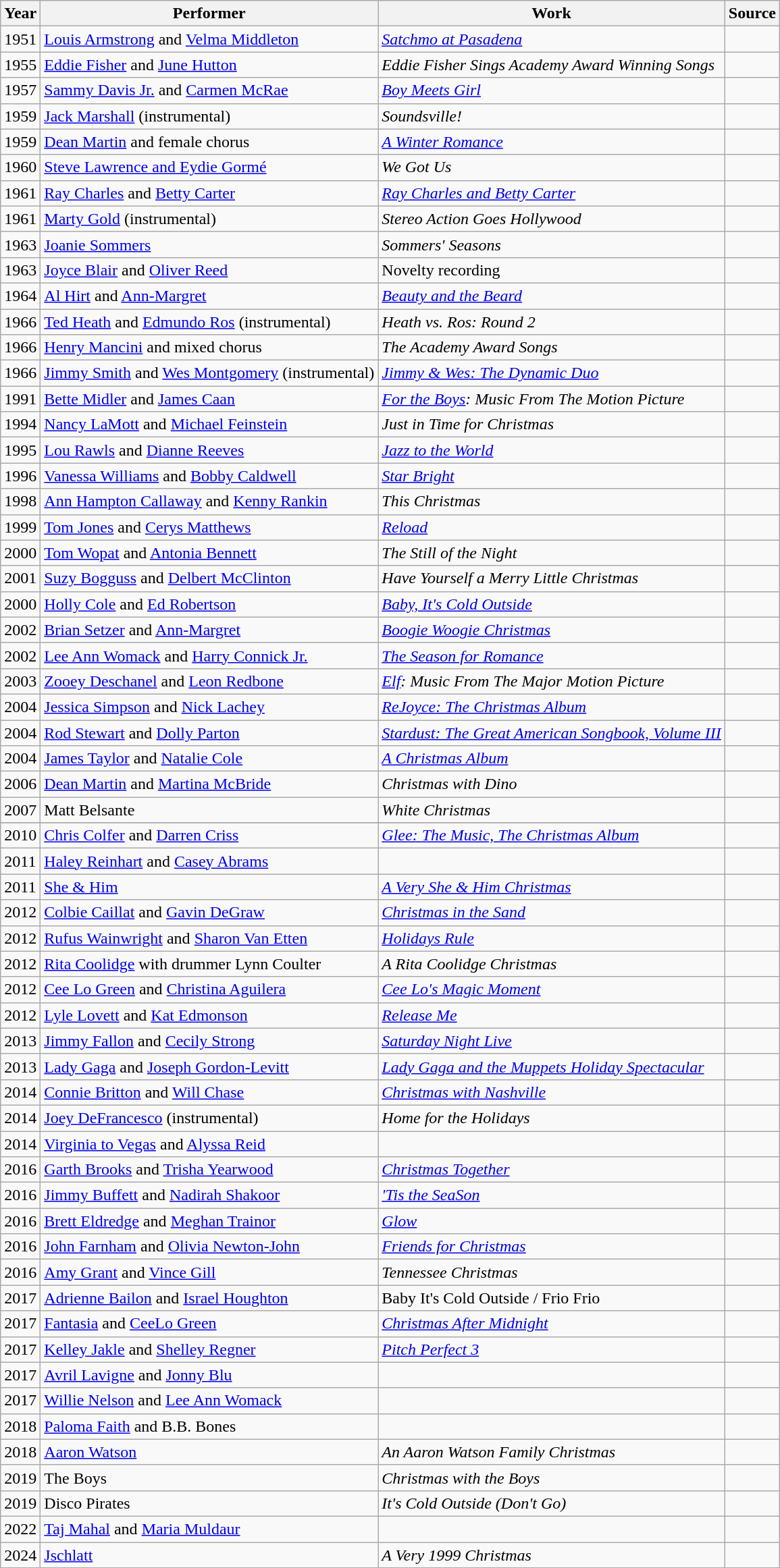<table class="wikitable sortable">
<tr>
<th>Year</th>
<th>Performer</th>
<th>Work</th>
<th class="unsortable">Source</th>
</tr>
<tr>
<td>1951</td>
<td><a href='#'>Louis Armstrong</a> and <a href='#'>Velma Middleton</a></td>
<td><em><a href='#'>Satchmo at Pasadena</a></em></td>
<td></td>
</tr>
<tr>
<td>1955</td>
<td><a href='#'>Eddie Fisher</a> and <a href='#'>June Hutton</a></td>
<td><em>Eddie Fisher Sings Academy Award Winning Songs</em></td>
<td></td>
</tr>
<tr>
<td>1957</td>
<td><a href='#'>Sammy Davis Jr.</a> and <a href='#'>Carmen McRae</a></td>
<td><em><a href='#'>Boy Meets Girl</a></em></td>
<td></td>
</tr>
<tr>
<td>1959</td>
<td><a href='#'>Jack Marshall</a> (instrumental)</td>
<td><em>Soundsville!</em></td>
<td></td>
</tr>
<tr>
<td>1959</td>
<td><a href='#'>Dean Martin</a> and female chorus</td>
<td valign=top><em><a href='#'>A Winter Romance</a></em></td>
<td valign=top></td>
</tr>
<tr>
<td>1960</td>
<td><a href='#'>Steve Lawrence and Eydie Gormé</a></td>
<td><em>We Got Us</em></td>
<td></td>
</tr>
<tr>
<td>1961</td>
<td><a href='#'>Ray Charles</a> and <a href='#'>Betty Carter</a></td>
<td><em><a href='#'>Ray Charles and Betty Carter</a></em></td>
<td></td>
</tr>
<tr>
<td>1961</td>
<td><a href='#'>Marty Gold</a> (instrumental)</td>
<td><em>Stereo Action Goes Hollywood</em></td>
<td></td>
</tr>
<tr>
<td>1963</td>
<td><a href='#'>Joanie Sommers</a></td>
<td><em>Sommers' Seasons</em></td>
<td></td>
</tr>
<tr>
<td>1963</td>
<td><a href='#'>Joyce Blair</a> and <a href='#'>Oliver Reed</a></td>
<td>Novelty recording</td>
<td></td>
</tr>
<tr>
<td>1964</td>
<td><a href='#'>Al Hirt</a> and <a href='#'>Ann-Margret</a></td>
<td><em><a href='#'>Beauty and the Beard</a></em></td>
<td></td>
</tr>
<tr>
<td>1966</td>
<td><a href='#'>Ted Heath</a> and <a href='#'>Edmundo Ros</a> (instrumental)</td>
<td><em>Heath vs. Ros: Round 2</em></td>
<td></td>
</tr>
<tr>
<td>1966</td>
<td><a href='#'>Henry Mancini</a> and mixed chorus</td>
<td><em>The Academy Award Songs</em></td>
<td></td>
</tr>
<tr>
<td>1966</td>
<td><a href='#'>Jimmy Smith</a> and <a href='#'>Wes Montgomery</a> (instrumental)</td>
<td><em><a href='#'>Jimmy & Wes: The Dynamic Duo</a></em></td>
<td></td>
</tr>
<tr>
<td>1991</td>
<td><a href='#'>Bette Midler</a> and <a href='#'>James Caan</a></td>
<td><em><a href='#'>For the Boys</a>: Music From The Motion Picture</em></td>
<td></td>
</tr>
<tr>
<td>1994</td>
<td><a href='#'>Nancy LaMott</a> and <a href='#'>Michael Feinstein</a></td>
<td><em>Just in Time for Christmas</em></td>
<td></td>
</tr>
<tr>
<td>1995</td>
<td><a href='#'>Lou Rawls</a> and <a href='#'>Dianne Reeves</a></td>
<td><em><a href='#'>Jazz to the World</a></em></td>
<td></td>
</tr>
<tr>
<td>1996</td>
<td><a href='#'>Vanessa Williams</a> and <a href='#'>Bobby Caldwell</a></td>
<td><em><a href='#'>Star Bright</a></em></td>
<td></td>
</tr>
<tr>
<td>1998</td>
<td><a href='#'>Ann Hampton Callaway</a> and <a href='#'>Kenny Rankin</a></td>
<td><em>This Christmas</em></td>
<td></td>
</tr>
<tr>
<td>1999</td>
<td><a href='#'>Tom Jones</a> and <a href='#'>Cerys Matthews</a></td>
<td><em><a href='#'>Reload</a></em></td>
<td></td>
</tr>
<tr>
<td>2000</td>
<td><a href='#'>Tom Wopat</a> and <a href='#'>Antonia Bennett</a></td>
<td><em>The Still of the Night</em></td>
<td></td>
</tr>
<tr>
<td>2001</td>
<td><a href='#'>Suzy Bogguss</a> and <a href='#'>Delbert McClinton</a></td>
<td><em>Have Yourself a Merry Little Christmas</em></td>
<td></td>
</tr>
<tr>
<td>2000</td>
<td><a href='#'>Holly Cole</a> and <a href='#'>Ed Robertson</a></td>
<td><em><a href='#'>Baby, It's Cold Outside</a></em></td>
<td></td>
</tr>
<tr>
<td>2002</td>
<td><a href='#'>Brian Setzer</a> and <a href='#'>Ann-Margret</a></td>
<td><em><a href='#'>Boogie Woogie Christmas</a></em></td>
<td></td>
</tr>
<tr>
<td>2002</td>
<td><a href='#'>Lee Ann Womack</a> and <a href='#'>Harry Connick Jr.</a></td>
<td><em><a href='#'>The Season for Romance</a></em></td>
<td></td>
</tr>
<tr>
<td>2003</td>
<td><a href='#'>Zooey Deschanel</a> and <a href='#'>Leon Redbone</a></td>
<td><em><a href='#'>Elf</a>: Music From The Major Motion Picture</em></td>
<td></td>
</tr>
<tr>
<td>2004</td>
<td><a href='#'>Jessica Simpson</a> and <a href='#'>Nick Lachey</a></td>
<td><em><a href='#'>ReJoyce: The Christmas Album</a></em></td>
<td></td>
</tr>
<tr>
<td>2004</td>
<td><a href='#'>Rod Stewart</a> and <a href='#'>Dolly Parton</a></td>
<td><em><a href='#'>Stardust: The Great American Songbook, Volume III</a></em></td>
<td></td>
</tr>
<tr>
<td>2004</td>
<td><a href='#'>James Taylor</a> and <a href='#'>Natalie Cole</a></td>
<td><em><a href='#'>A Christmas Album</a></em></td>
<td></td>
</tr>
<tr>
<td>2006</td>
<td><a href='#'>Dean Martin</a> and <a href='#'>Martina McBride</a></td>
<td><em>Christmas with Dino</em></td>
<td></td>
</tr>
<tr>
<td>2007</td>
<td>Matt Belsante</td>
<td><em>White Christmas</em></td>
<td></td>
</tr>
<tr>
</tr>
<tr>
<td>2010</td>
<td><a href='#'>Chris Colfer</a> and <a href='#'>Darren Criss</a></td>
<td><em><a href='#'>Glee: The Music, The Christmas Album</a></em></td>
<td></td>
</tr>
<tr>
<td>2011</td>
<td><a href='#'>Haley Reinhart</a> and <a href='#'>Casey Abrams</a></td>
<td></td>
<td></td>
</tr>
<tr>
<td>2011</td>
<td><a href='#'>She & Him</a></td>
<td><em><a href='#'>A Very She & Him Christmas</a></em></td>
<td></td>
</tr>
<tr>
<td>2012</td>
<td><a href='#'>Colbie Caillat</a> and <a href='#'>Gavin DeGraw</a></td>
<td><em><a href='#'>Christmas in the Sand</a></em></td>
<td></td>
</tr>
<tr>
<td>2012</td>
<td><a href='#'>Rufus Wainwright</a> and <a href='#'>Sharon Van Etten</a></td>
<td><em><a href='#'>Holidays Rule</a></em></td>
<td></td>
</tr>
<tr>
<td>2012</td>
<td><a href='#'>Rita Coolidge</a> with drummer Lynn Coulter</td>
<td><em>A Rita Coolidge Christmas</em></td>
<td></td>
</tr>
<tr>
<td>2012</td>
<td><a href='#'>Cee Lo Green</a> and <a href='#'>Christina Aguilera</a></td>
<td><em><a href='#'>Cee Lo's Magic Moment</a></em></td>
<td></td>
</tr>
<tr>
<td>2012</td>
<td><a href='#'>Lyle Lovett</a> and <a href='#'>Kat Edmonson</a></td>
<td><em><a href='#'>Release Me</a></em></td>
<td></td>
</tr>
<tr>
<td>2013</td>
<td><a href='#'>Jimmy Fallon</a> and <a href='#'>Cecily Strong</a></td>
<td><em><a href='#'>Saturday Night Live</a></em></td>
<td></td>
</tr>
<tr>
<td>2013</td>
<td><a href='#'>Lady Gaga</a> and <a href='#'>Joseph Gordon-Levitt</a></td>
<td><em><a href='#'>Lady Gaga and the Muppets Holiday Spectacular</a></em></td>
<td></td>
</tr>
<tr>
<td>2014</td>
<td><a href='#'>Connie Britton</a> and <a href='#'>Will Chase</a></td>
<td><em><a href='#'>Christmas with Nashville</a></em></td>
<td></td>
</tr>
<tr>
<td>2014</td>
<td><a href='#'>Joey DeFrancesco</a> (instrumental)</td>
<td><em>Home for the Holidays</em></td>
<td></td>
</tr>
<tr>
<td>2014</td>
<td><a href='#'>Virginia to Vegas</a> and <a href='#'>Alyssa Reid</a></td>
<td></td>
<td></td>
</tr>
<tr>
<td>2016</td>
<td><a href='#'>Garth Brooks</a> and <a href='#'>Trisha Yearwood</a></td>
<td><em><a href='#'>Christmas Together</a></em></td>
<td></td>
</tr>
<tr>
<td>2016</td>
<td><a href='#'>Jimmy Buffett</a> and <a href='#'>Nadirah Shakoor</a></td>
<td><em><a href='#'>'Tis the SeaSon</a></em></td>
<td></td>
</tr>
<tr>
<td>2016</td>
<td><a href='#'>Brett Eldredge</a> and <a href='#'>Meghan Trainor</a></td>
<td><em><a href='#'>Glow</a></em></td>
<td></td>
</tr>
<tr>
<td>2016</td>
<td><a href='#'>John Farnham</a> and <a href='#'>Olivia Newton-John</a></td>
<td><em><a href='#'>Friends for Christmas</a></em></td>
<td></td>
</tr>
<tr>
<td>2016</td>
<td><a href='#'>Amy Grant</a> and <a href='#'>Vince Gill</a></td>
<td><em>Tennessee Christmas</em></td>
<td></td>
</tr>
<tr>
<td>2017</td>
<td><a href='#'>Adrienne Bailon</a> and <a href='#'>Israel Houghton</a></td>
<td>Baby It's Cold Outside / Frio Frio</td>
<td></td>
</tr>
<tr>
<td>2017</td>
<td><a href='#'>Fantasia</a> and <a href='#'>CeeLo Green</a></td>
<td><em><a href='#'>Christmas After Midnight</a></em></td>
<td></td>
</tr>
<tr>
<td>2017</td>
<td><a href='#'>Kelley Jakle</a> and <a href='#'>Shelley Regner</a></td>
<td><em><a href='#'>Pitch Perfect 3</a></em></td>
<td></td>
</tr>
<tr>
<td>2017</td>
<td><a href='#'>Avril Lavigne</a> and <a href='#'>Jonny Blu</a></td>
<td></td>
<td></td>
</tr>
<tr>
<td>2017</td>
<td><a href='#'>Willie Nelson</a> and <a href='#'>Lee Ann Womack</a></td>
<td></td>
<td></td>
</tr>
<tr>
<td>2018</td>
<td><a href='#'>Paloma Faith</a> and B.B. Bones</td>
<td></td>
<td></td>
</tr>
<tr>
<td>2018</td>
<td><a href='#'>Aaron Watson</a></td>
<td><em>An Aaron Watson Family Christmas</em></td>
<td></td>
</tr>
<tr>
<td>2019</td>
<td>The Boys</td>
<td><em>Christmas with the Boys</em></td>
<td></td>
</tr>
<tr>
<td>2019</td>
<td>Disco Pirates</td>
<td><em>It's Cold Outside (Don't Go)</em></td>
<td></td>
</tr>
<tr>
<td>2022</td>
<td><a href='#'>Taj Mahal</a> and <a href='#'>Maria Muldaur</a></td>
<td></td>
<td></td>
</tr>
<tr>
<td>2024</td>
<td><a href='#'>Jschlatt</a></td>
<td><em>A Very 1999 Christmas</em></td>
<td></td>
</tr>
</table>
